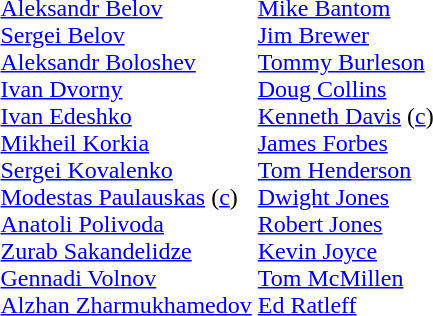<table>
<tr valign=top>
<td></td>
<td><br> <a href='#'>Aleksandr Belov</a><br> <a href='#'>Sergei Belov</a><br> <a href='#'>Aleksandr Boloshev</a><br> <a href='#'>Ivan Dvorny</a><br> <a href='#'>Ivan Edeshko</a><br> <a href='#'>Mikheil Korkia</a><br> <a href='#'>Sergei Kovalenko</a><br> <a href='#'>Modestas Paulauskas</a> (<a href='#'>c</a>)<br> <a href='#'>Anatoli Polivoda</a><br> <a href='#'>Zurab Sakandelidze</a><br> <a href='#'>Gennadi Volnov</a><br> <a href='#'>Alzhan Zharmukhamedov</a></td>
<td><br><a href='#'>Mike Bantom</a><br><a href='#'>Jim Brewer</a><br><a href='#'>Tommy Burleson</a><br><a href='#'>Doug Collins</a><br><a href='#'>Kenneth Davis</a> (<a href='#'>c</a>)<br><a href='#'>James Forbes</a><br><a href='#'>Tom Henderson</a><br><a href='#'>Dwight Jones</a><br><a href='#'>Robert Jones</a><br><a href='#'>Kevin Joyce</a><br><a href='#'>Tom McMillen</a><br><a href='#'>Ed Ratleff</a></td>
</tr>
</table>
